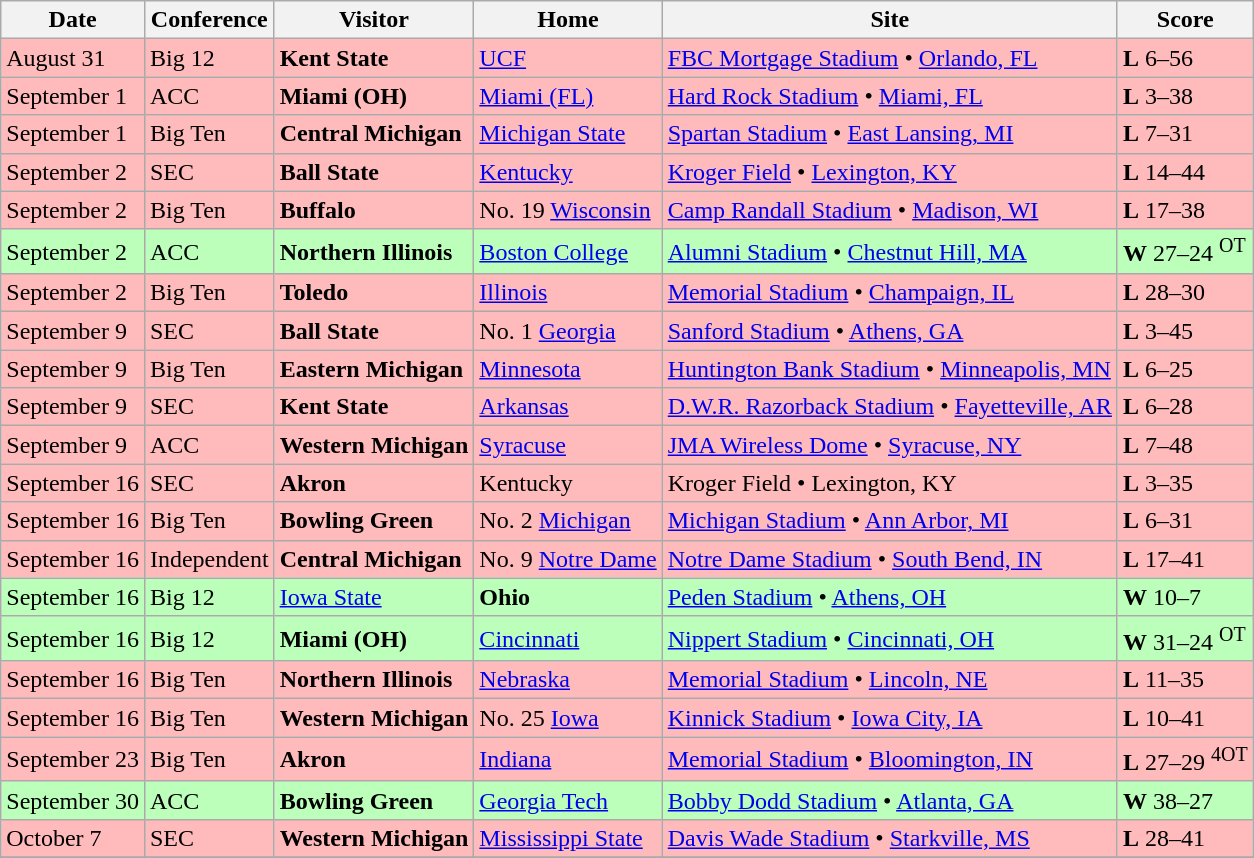<table class="wikitable">
<tr>
<th>Date</th>
<th>Conference</th>
<th>Visitor</th>
<th>Home</th>
<th>Site</th>
<th>Score</th>
</tr>
<tr style="background:#fbb;">
<td>August 31</td>
<td>Big 12</td>
<td><strong>Kent State</strong></td>
<td><a href='#'>UCF</a></td>
<td><a href='#'>FBC Mortgage Stadium</a> • <a href='#'>Orlando, FL</a></td>
<td><strong>L</strong> 6–56</td>
</tr>
<tr style="background:#fbb;">
<td>September 1</td>
<td>ACC</td>
<td><strong>Miami (OH)</strong></td>
<td><a href='#'>Miami (FL)</a></td>
<td><a href='#'>Hard Rock Stadium</a> • <a href='#'>Miami, FL</a></td>
<td><strong>L</strong> 3–38</td>
</tr>
<tr style="background:#fbb;">
<td>September 1</td>
<td>Big Ten</td>
<td><strong>Central Michigan</strong></td>
<td><a href='#'>Michigan State</a></td>
<td><a href='#'>Spartan Stadium</a> • <a href='#'>East Lansing, MI</a></td>
<td><strong>L</strong> 7–31</td>
</tr>
<tr style="background:#fbb;">
<td>September 2</td>
<td>SEC</td>
<td><strong>Ball State</strong></td>
<td><a href='#'>Kentucky</a></td>
<td><a href='#'>Kroger Field</a> • <a href='#'>Lexington, KY</a></td>
<td><strong>L</strong> 14–44</td>
</tr>
<tr style="background:#fbb;">
<td>September 2</td>
<td>Big Ten</td>
<td><strong>Buffalo</strong></td>
<td>No. 19 <a href='#'>Wisconsin</a></td>
<td><a href='#'>Camp Randall Stadium</a> • <a href='#'>Madison, WI</a></td>
<td><strong>L</strong> 17–38</td>
</tr>
<tr style="background:#bfb;">
<td>September 2</td>
<td>ACC</td>
<td><strong>Northern Illinois</strong></td>
<td><a href='#'>Boston College</a></td>
<td><a href='#'>Alumni Stadium</a> • <a href='#'>Chestnut Hill, MA</a></td>
<td><strong>W</strong> 27–24 <sup>OT</sup></td>
</tr>
<tr style="background:#fbb;">
<td>September 2</td>
<td>Big Ten</td>
<td><strong>Toledo</strong></td>
<td><a href='#'>Illinois</a></td>
<td><a href='#'>Memorial Stadium</a> • <a href='#'>Champaign, IL</a></td>
<td><strong>L</strong> 28–30</td>
</tr>
<tr style="background:#fbb;">
<td>September 9</td>
<td>SEC</td>
<td><strong>Ball State</strong></td>
<td>No. 1 <a href='#'>Georgia</a></td>
<td><a href='#'>Sanford Stadium</a> • <a href='#'>Athens, GA</a></td>
<td><strong>L</strong> 3–45</td>
</tr>
<tr style="background:#fbb;">
<td>September 9</td>
<td>Big Ten</td>
<td><strong>Eastern Michigan</strong></td>
<td><a href='#'>Minnesota</a></td>
<td><a href='#'>Huntington Bank Stadium</a> • <a href='#'>Minneapolis, MN</a></td>
<td><strong>L</strong> 6–25</td>
</tr>
<tr style="background:#fbb;">
<td>September 9</td>
<td>SEC</td>
<td><strong>Kent State</strong></td>
<td><a href='#'>Arkansas</a></td>
<td><a href='#'>D.W.R. Razorback Stadium</a> • <a href='#'>Fayetteville, AR</a></td>
<td><strong>L</strong> 6–28</td>
</tr>
<tr style="background:#fbb;">
<td>September 9</td>
<td>ACC</td>
<td><strong>Western Michigan</strong></td>
<td><a href='#'>Syracuse</a></td>
<td><a href='#'>JMA Wireless Dome</a> • <a href='#'>Syracuse, NY</a></td>
<td><strong>L</strong> 7–48</td>
</tr>
<tr style="background:#fbb;">
<td>September 16</td>
<td>SEC</td>
<td><strong>Akron</strong></td>
<td>Kentucky</td>
<td>Kroger Field • Lexington, KY</td>
<td><strong>L</strong> 3–35</td>
</tr>
<tr style="background:#fbb;">
<td>September 16</td>
<td>Big Ten</td>
<td><strong>Bowling Green</strong></td>
<td>No. 2 <a href='#'>Michigan</a></td>
<td><a href='#'>Michigan Stadium</a> • <a href='#'>Ann Arbor, MI</a></td>
<td><strong>L</strong> 6–31</td>
</tr>
<tr style="background:#fbb;">
<td>September 16</td>
<td>Independent</td>
<td><strong>Central Michigan</strong></td>
<td>No. 9 <a href='#'>Notre Dame</a></td>
<td><a href='#'>Notre Dame Stadium</a> • <a href='#'>South Bend, IN</a></td>
<td><strong>L</strong> 17–41</td>
</tr>
<tr style="background:#bfb;">
<td>September 16</td>
<td>Big 12</td>
<td><a href='#'>Iowa State</a></td>
<td><strong>Ohio</strong></td>
<td><a href='#'>Peden Stadium</a> • <a href='#'>Athens, OH</a></td>
<td><strong>W</strong> 10–7</td>
</tr>
<tr style="background:#bfb;">
<td>September 16</td>
<td>Big 12</td>
<td><strong>Miami (OH)</strong></td>
<td><a href='#'>Cincinnati</a></td>
<td><a href='#'>Nippert Stadium</a> • <a href='#'>Cincinnati, OH</a></td>
<td><strong>W</strong> 31–24 <sup>OT</sup></td>
</tr>
<tr style="background:#fbb;">
<td>September 16</td>
<td>Big Ten</td>
<td><strong>Northern Illinois</strong></td>
<td><a href='#'>Nebraska</a></td>
<td><a href='#'>Memorial Stadium</a> • <a href='#'>Lincoln, NE</a></td>
<td><strong>L</strong> 11–35</td>
</tr>
<tr style="background:#fbb;">
<td>September 16</td>
<td>Big Ten</td>
<td><strong>Western Michigan</strong></td>
<td>No. 25 <a href='#'>Iowa</a></td>
<td><a href='#'>Kinnick Stadium</a> • <a href='#'>Iowa City, IA</a></td>
<td><strong>L</strong> 10–41</td>
</tr>
<tr style="background:#fbb;">
<td>September 23</td>
<td>Big Ten</td>
<td><strong>Akron</strong></td>
<td><a href='#'>Indiana</a></td>
<td><a href='#'>Memorial Stadium</a> • <a href='#'>Bloomington, IN</a></td>
<td><strong>L</strong> 27–29 <sup>4OT</sup></td>
</tr>
<tr style="background:#bfb;">
<td>September 30</td>
<td>ACC</td>
<td><strong>Bowling Green</strong></td>
<td><a href='#'>Georgia Tech</a></td>
<td><a href='#'>Bobby Dodd Stadium</a> • <a href='#'>Atlanta, GA</a></td>
<td><strong>W</strong> 38–27</td>
</tr>
<tr style="background:#fbb;">
<td>October 7</td>
<td>SEC</td>
<td><strong>Western Michigan</strong></td>
<td><a href='#'>Mississippi State</a></td>
<td><a href='#'>Davis Wade Stadium</a> • <a href='#'>Starkville, MS</a></td>
<td><strong>L</strong> 28–41</td>
</tr>
<tr>
</tr>
</table>
